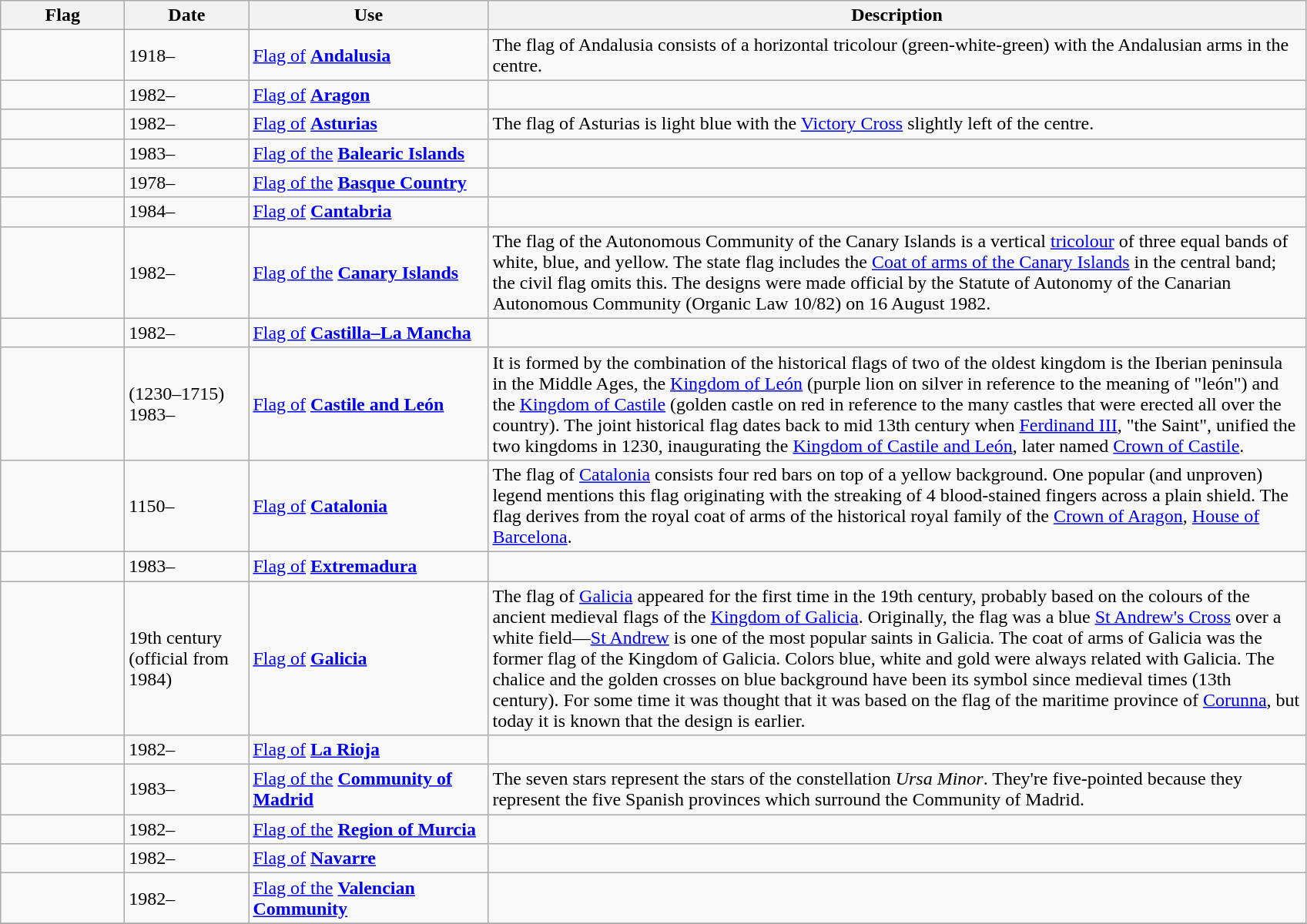<table class="wikitable sortable">
<tr>
<th style="width:100px;">Flag</th>
<th style="width:100px;">Date</th>
<th style="width:200px;">Use</th>
<th style="width:700px;">Description</th>
</tr>
<tr>
<td></td>
<td>1918–</td>
<td><a href='#'>Flag of</a> <strong><a href='#'>Andalusia</a></strong></td>
<td>The flag of Andalusia consists of a horizontal tricolour (green-white-green) with the Andalusian arms in the centre.</td>
</tr>
<tr>
<td></td>
<td>1982–</td>
<td><a href='#'>Flag of</a> <strong><a href='#'>Aragon</a></strong></td>
<td></td>
</tr>
<tr>
<td></td>
<td>1982–</td>
<td><a href='#'>Flag of</a> <strong><a href='#'>Asturias</a></strong></td>
<td>The flag of Asturias is light blue with the <a href='#'>Victory Cross</a> slightly left of the centre.</td>
</tr>
<tr>
<td></td>
<td>1983–</td>
<td><a href='#'>Flag of the</a> <strong><a href='#'>Balearic Islands</a></strong></td>
<td></td>
</tr>
<tr>
<td></td>
<td>1978–</td>
<td><a href='#'>Flag of the</a> <strong><a href='#'>Basque Country</a></strong></td>
<td></td>
</tr>
<tr>
<td></td>
<td>1984–</td>
<td><a href='#'>Flag of</a> <strong><a href='#'>Cantabria</a></strong></td>
<td></td>
</tr>
<tr>
<td></td>
<td>1982–</td>
<td><a href='#'>Flag of the</a> <strong><a href='#'>Canary Islands</a></strong></td>
<td>The flag of the Autonomous Community of the Canary Islands is a vertical <a href='#'>tricolour</a> of three equal bands of white, blue, and yellow. The state flag includes the <a href='#'>Coat of arms of the Canary Islands</a> in the central band; the civil flag omits this. The designs were made official by the Statute of Autonomy of the Canarian Autonomous Community (Organic Law 10/82) on 16 August 1982.</td>
</tr>
<tr>
<td></td>
<td>1982–</td>
<td><a href='#'>Flag of</a> <strong><a href='#'>Castilla–La Mancha</a></strong></td>
<td></td>
</tr>
<tr>
<td></td>
<td>(1230–1715)<br>1983–</td>
<td><a href='#'>Flag of</a> <strong><a href='#'>Castile and León</a></strong></td>
<td>It is formed by the combination of the historical flags of two of the oldest kingdom is the Iberian peninsula in the Middle Ages, the <a href='#'>Kingdom of León</a> (purple lion on silver in reference to the meaning of "león") and the <a href='#'>Kingdom of Castile</a> (golden castle on red in reference to the many castles that were erected all over the country). The joint historical flag dates back to mid 13th century when <a href='#'>Ferdinand III</a>, "the Saint", unified the two kingdoms in 1230, inaugurating the <a href='#'>Kingdom of Castile and León</a>, later named <a href='#'>Crown of Castile</a>.</td>
</tr>
<tr>
<td></td>
<td>1150–</td>
<td><a href='#'>Flag of</a> <strong><a href='#'>Catalonia</a></strong></td>
<td>The flag of <a href='#'>Catalonia</a> consists four red bars on top of a yellow background. One popular (and unproven) legend mentions this flag originating with the streaking of 4 blood-stained fingers across a plain shield. The flag derives from the royal coat of arms of the historical royal family of the <a href='#'>Crown of Aragon</a>, <a href='#'>House of Barcelona</a>.</td>
</tr>
<tr>
<td></td>
<td>1983–</td>
<td><a href='#'>Flag of</a> <strong><a href='#'>Extremadura</a></strong></td>
<td></td>
</tr>
<tr>
<td></td>
<td>19th century (official from 1984)</td>
<td><a href='#'>Flag of</a> <strong><a href='#'>Galicia</a></strong></td>
<td>The flag of <a href='#'>Galicia</a> appeared for the first time in the 19th century, probably based on the colours of the ancient medieval flags of the <a href='#'>Kingdom of Galicia</a>. Originally, the flag was a blue <a href='#'>St Andrew's Cross</a> over a white field—<a href='#'>St Andrew</a> is one of the most popular saints in Galicia. The coat of arms of Galicia was the former flag of the Kingdom of Galicia. Colors blue, white and gold were always related with Galicia. The chalice and the golden crosses on blue background have been its symbol since medieval times (13th century). For some time it was thought that it was based on the flag of the maritime province of <a href='#'>Corunna</a>, but today it is known that the design is earlier.</td>
</tr>
<tr>
<td></td>
<td>1982–</td>
<td><a href='#'>Flag of</a> <strong><a href='#'>La Rioja</a></strong></td>
<td></td>
</tr>
<tr>
<td></td>
<td>1983–</td>
<td><a href='#'>Flag of the</a> <strong><a href='#'>Community of Madrid</a></strong></td>
<td>The seven stars represent the stars of the constellation <em>Ursa Minor</em>. They're five-pointed because they represent the five Spanish provinces which surround the Community of Madrid.</td>
</tr>
<tr>
<td></td>
<td>1982–</td>
<td><a href='#'>Flag of the</a> <strong><a href='#'>Region of Murcia</a></strong></td>
<td></td>
</tr>
<tr>
<td></td>
<td>1982–</td>
<td><a href='#'>Flag of</a> <strong><a href='#'>Navarre</a></strong></td>
<td></td>
</tr>
<tr>
<td></td>
<td>1982–</td>
<td><a href='#'>Flag of the</a> <strong><a href='#'>Valencian Community</a></strong></td>
<td></td>
</tr>
<tr>
</tr>
</table>
